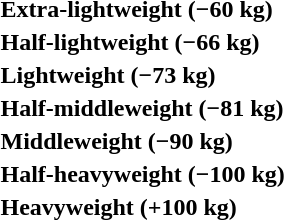<table>
<tr>
<th rowspan=2 style="text-align:left;">Extra-lightweight (−60 kg)</th>
<td rowspan=2></td>
<td rowspan=2></td>
<td></td>
</tr>
<tr>
<td></td>
</tr>
<tr>
<th rowspan=2 style="text-align:left;">Half-lightweight (−66 kg)</th>
<td rowspan=2></td>
<td rowspan=2></td>
<td></td>
</tr>
<tr>
<td></td>
</tr>
<tr>
<th rowspan=2 style="text-align:left;">Lightweight (−73 kg)</th>
<td rowspan=2></td>
<td rowspan=2></td>
<td></td>
</tr>
<tr>
<td></td>
</tr>
<tr>
<th rowspan=2 style="text-align:left;">Half-middleweight (−81 kg)</th>
<td rowspan=2></td>
<td rowspan=2></td>
<td></td>
</tr>
<tr>
<td></td>
</tr>
<tr>
<th rowspan=2 style="text-align:left;">Middleweight (−90 kg)</th>
<td rowspan=2></td>
<td rowspan=2></td>
<td></td>
</tr>
<tr>
<td></td>
</tr>
<tr>
<th rowspan=2 style="text-align:left;">Half-heavyweight (−100 kg)</th>
<td rowspan=2></td>
<td rowspan=2></td>
<td></td>
</tr>
<tr>
<td></td>
</tr>
<tr>
<th rowspan=2 style="text-align:left;">Heavyweight (+100 kg)</th>
<td rowspan=2></td>
<td rowspan=2></td>
<td></td>
</tr>
<tr>
<td></td>
</tr>
</table>
